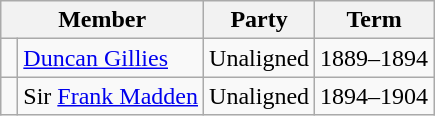<table class="wikitable">
<tr>
<th colspan="2">Member</th>
<th>Party</th>
<th>Term</th>
</tr>
<tr>
<td> </td>
<td><a href='#'>Duncan Gillies</a></td>
<td>Unaligned</td>
<td>1889–1894</td>
</tr>
<tr>
<td> </td>
<td>Sir <a href='#'>Frank Madden</a></td>
<td>Unaligned</td>
<td>1894–1904</td>
</tr>
</table>
